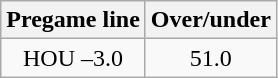<table class="wikitable">
<tr align="center">
<th style=>Pregame line</th>
<th style=>Over/under</th>
</tr>
<tr align="center">
<td>HOU –3.0</td>
<td>51.0</td>
</tr>
</table>
